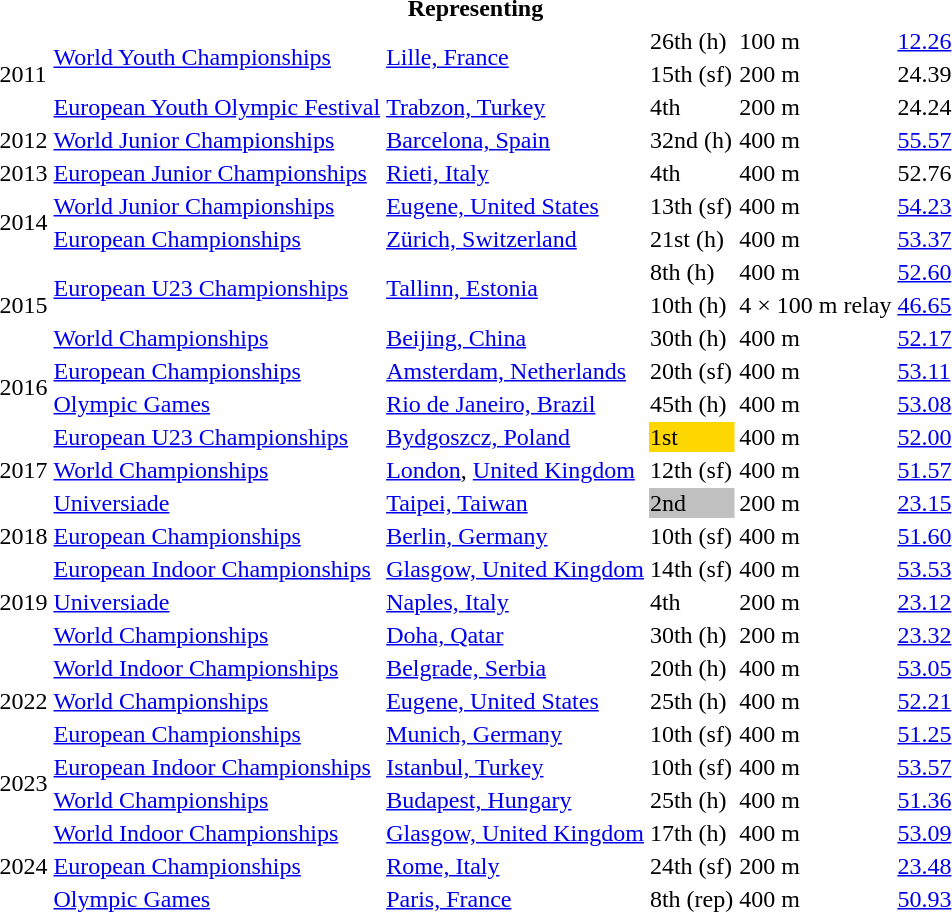<table>
<tr>
<th colspan="6">Representing </th>
</tr>
<tr>
<td rowspan=3>2011</td>
<td rowspan=2><a href='#'>World Youth Championships</a></td>
<td rowspan=2><a href='#'>Lille, France</a></td>
<td>26th (h)</td>
<td>100 m</td>
<td><a href='#'>12.26</a></td>
</tr>
<tr>
<td>15th (sf)</td>
<td>200 m</td>
<td>24.39</td>
</tr>
<tr>
<td><a href='#'>European Youth Olympic Festival</a></td>
<td><a href='#'>Trabzon, Turkey</a></td>
<td>4th</td>
<td>200 m</td>
<td>24.24</td>
</tr>
<tr>
<td>2012</td>
<td><a href='#'>World Junior Championships</a></td>
<td><a href='#'>Barcelona, Spain</a></td>
<td>32nd (h)</td>
<td>400 m</td>
<td><a href='#'>55.57</a></td>
</tr>
<tr>
<td>2013</td>
<td><a href='#'>European Junior Championships</a></td>
<td><a href='#'>Rieti, Italy</a></td>
<td>4th</td>
<td>400 m</td>
<td>52.76</td>
</tr>
<tr>
<td rowspan=2>2014</td>
<td><a href='#'>World Junior Championships</a></td>
<td><a href='#'>Eugene, United States</a></td>
<td>13th (sf)</td>
<td>400 m</td>
<td><a href='#'>54.23</a></td>
</tr>
<tr>
<td><a href='#'>European Championships</a></td>
<td><a href='#'>Zürich, Switzerland</a></td>
<td>21st (h)</td>
<td>400 m</td>
<td><a href='#'>53.37</a></td>
</tr>
<tr>
<td rowspan=3>2015</td>
<td rowspan=2><a href='#'>European U23 Championships</a></td>
<td rowspan=2><a href='#'>Tallinn, Estonia</a></td>
<td>8th (h)</td>
<td>400 m</td>
<td><a href='#'>52.60</a></td>
</tr>
<tr>
<td>10th (h)</td>
<td>4 × 100 m relay</td>
<td><a href='#'>46.65</a></td>
</tr>
<tr>
<td><a href='#'>World Championships</a></td>
<td><a href='#'>Beijing, China</a></td>
<td>30th (h)</td>
<td>400 m</td>
<td><a href='#'>52.17</a></td>
</tr>
<tr>
<td rowspan=2>2016</td>
<td><a href='#'>European Championships</a></td>
<td><a href='#'>Amsterdam, Netherlands</a></td>
<td>20th (sf)</td>
<td>400 m</td>
<td><a href='#'>53.11</a></td>
</tr>
<tr>
<td><a href='#'>Olympic Games</a></td>
<td><a href='#'>Rio de Janeiro, Brazil</a></td>
<td>45th (h)</td>
<td>400 m</td>
<td><a href='#'>53.08</a></td>
</tr>
<tr>
<td rowspan=3>2017</td>
<td><a href='#'>European U23 Championships</a></td>
<td><a href='#'>Bydgoszcz, Poland</a></td>
<td bgcolor=gold>1st</td>
<td>400 m</td>
<td><a href='#'>52.00</a></td>
</tr>
<tr>
<td><a href='#'>World Championships</a></td>
<td><a href='#'>London</a>, <a href='#'>United Kingdom</a></td>
<td>12th (sf)</td>
<td>400 m</td>
<td><a href='#'>51.57</a></td>
</tr>
<tr>
<td><a href='#'>Universiade</a></td>
<td><a href='#'>Taipei, Taiwan</a></td>
<td bgcolor=silver>2nd</td>
<td>200 m</td>
<td><a href='#'>23.15</a></td>
</tr>
<tr>
<td>2018</td>
<td><a href='#'>European Championships</a></td>
<td><a href='#'>Berlin, Germany</a></td>
<td>10th (sf)</td>
<td>400 m</td>
<td><a href='#'>51.60</a></td>
</tr>
<tr>
<td rowspan=3>2019</td>
<td><a href='#'>European Indoor Championships</a></td>
<td><a href='#'>Glasgow, United Kingdom</a></td>
<td>14th (sf)</td>
<td>400 m</td>
<td><a href='#'>53.53</a></td>
</tr>
<tr>
<td><a href='#'>Universiade</a></td>
<td><a href='#'>Naples, Italy</a></td>
<td>4th</td>
<td>200 m</td>
<td><a href='#'>23.12</a></td>
</tr>
<tr>
<td><a href='#'>World Championships</a></td>
<td><a href='#'>Doha, Qatar</a></td>
<td>30th (h)</td>
<td>200 m</td>
<td><a href='#'>23.32</a></td>
</tr>
<tr>
<td rowspan=3>2022</td>
<td><a href='#'>World Indoor Championships</a></td>
<td><a href='#'>Belgrade, Serbia</a></td>
<td>20th (h)</td>
<td>400 m</td>
<td><a href='#'>53.05</a></td>
</tr>
<tr>
<td><a href='#'>World Championships</a></td>
<td><a href='#'>Eugene, United States</a></td>
<td>25th (h)</td>
<td>400 m</td>
<td><a href='#'>52.21</a></td>
</tr>
<tr>
<td><a href='#'>European Championships</a></td>
<td><a href='#'>Munich, Germany</a></td>
<td>10th (sf)</td>
<td>400 m</td>
<td><a href='#'>51.25</a></td>
</tr>
<tr>
<td rowspan=2>2023</td>
<td><a href='#'>European Indoor Championships</a></td>
<td><a href='#'>Istanbul, Turkey</a></td>
<td>10th (sf)</td>
<td>400 m</td>
<td><a href='#'>53.57</a></td>
</tr>
<tr>
<td><a href='#'>World Championships</a></td>
<td><a href='#'>Budapest, Hungary</a></td>
<td>25th (h)</td>
<td>400 m</td>
<td><a href='#'>51.36</a></td>
</tr>
<tr>
<td rowspan=3>2024</td>
<td><a href='#'>World Indoor Championships</a></td>
<td><a href='#'>Glasgow, United Kingdom</a></td>
<td>17th (h)</td>
<td>400 m</td>
<td><a href='#'>53.09</a></td>
</tr>
<tr>
<td><a href='#'>European Championships</a></td>
<td><a href='#'>Rome, Italy</a></td>
<td>24th (sf)</td>
<td>200 m</td>
<td><a href='#'>23.48</a></td>
</tr>
<tr>
<td><a href='#'>Olympic Games</a></td>
<td><a href='#'>Paris, France</a></td>
<td>8th (rep)</td>
<td>400 m</td>
<td><a href='#'>50.93</a></td>
</tr>
</table>
